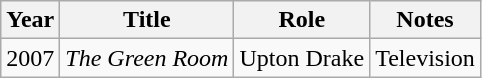<table class="wikitable">
<tr>
<th>Year</th>
<th>Title</th>
<th>Role</th>
<th>Notes</th>
</tr>
<tr>
<td>2007</td>
<td><em>The Green Room</em></td>
<td>Upton Drake</td>
<td>Television</td>
</tr>
</table>
